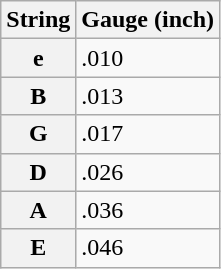<table class="wikitable" style="margin: 1em auto 1em auto" border="1" align="left">
<tr>
<th>String</th>
<th>Gauge (inch)</th>
</tr>
<tr>
<th>e</th>
<td>.010</td>
</tr>
<tr>
<th>B</th>
<td>.013</td>
</tr>
<tr>
<th>G</th>
<td>.017</td>
</tr>
<tr>
<th>D</th>
<td>.026</td>
</tr>
<tr>
<th>A</th>
<td>.036</td>
</tr>
<tr>
<th>E</th>
<td>.046</td>
</tr>
</table>
